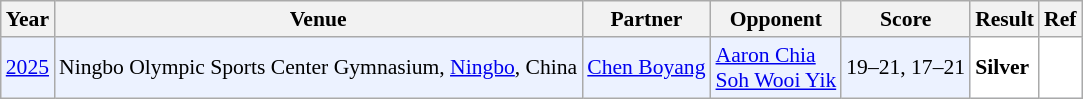<table class="sortable wikitable" style="font-size: 90%;">
<tr>
<th>Year</th>
<th>Venue</th>
<th>Partner</th>
<th>Opponent</th>
<th>Score</th>
<th>Result</th>
<th>Ref</th>
</tr>
<tr style="background:#ECF2FF">
<td align="center"><a href='#'>2025</a></td>
<td align="left">Ningbo Olympic Sports Center Gymnasium, <a href='#'>Ningbo</a>, China</td>
<td align="left"> <a href='#'>Chen Boyang</a></td>
<td align="left"> <a href='#'>Aaron Chia</a><br> <a href='#'>Soh Wooi Yik</a></td>
<td align="left">19–21, 17–21</td>
<td style="text-align:left; background: white"> <strong>Silver</strong></td>
<td align="center"; bgcolor="white"></td>
</tr>
</table>
